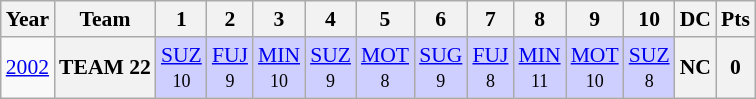<table class="wikitable" style="text-align:center; font-size:90%">
<tr>
<th>Year</th>
<th>Team</th>
<th>1</th>
<th>2</th>
<th>3</th>
<th>4</th>
<th>5</th>
<th>6</th>
<th>7</th>
<th>8</th>
<th>9</th>
<th>10</th>
<th>DC</th>
<th>Pts</th>
</tr>
<tr>
<td><a href='#'>2002</a></td>
<th>TEAM 22</th>
<td style="background:#CFCFFF;"><a href='#'>SUZ</a><br><small>10</small></td>
<td style="background:#CFCFFF;"><a href='#'>FUJ</a><br><small>9</small></td>
<td style="background:#CFCFFF;"><a href='#'>MIN</a><br><small>10</small></td>
<td style="background:#CFCFFF;"><a href='#'>SUZ</a><br><small>9</small></td>
<td style="background:#CFCFFF;"><a href='#'>MOT</a><br><small>8</small></td>
<td style="background:#CFCFFF;"><a href='#'>SUG</a><br><small>9</small></td>
<td style="background:#CFCFFF;"><a href='#'>FUJ</a><br><small>8</small></td>
<td style="background:#CFCFFF;"><a href='#'>MIN</a><br><small>11</small></td>
<td style="background:#CFCFFF;"><a href='#'>MOT</a><br><small>10</small></td>
<td style="background:#CFCFFF;"><a href='#'>SUZ</a><br><small>8</small></td>
<th>NC</th>
<th>0</th>
</tr>
</table>
